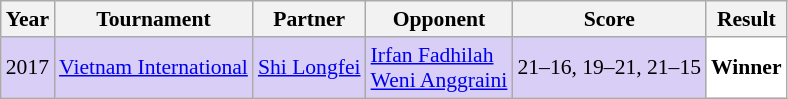<table class="sortable wikitable" style="font-size: 90%;">
<tr>
<th>Year</th>
<th>Tournament</th>
<th>Partner</th>
<th>Opponent</th>
<th>Score</th>
<th>Result</th>
</tr>
<tr style="background:#D8CEF6">
<td align="center">2017</td>
<td align="left"><a href='#'>Vietnam International</a></td>
<td align="left"> <a href='#'>Shi Longfei</a></td>
<td align="left"> <a href='#'>Irfan Fadhilah</a> <br>  <a href='#'>Weni Anggraini</a></td>
<td align="left">21–16, 19–21, 21–15</td>
<td style="text-align:left; background:white"> <strong>Winner</strong></td>
</tr>
</table>
